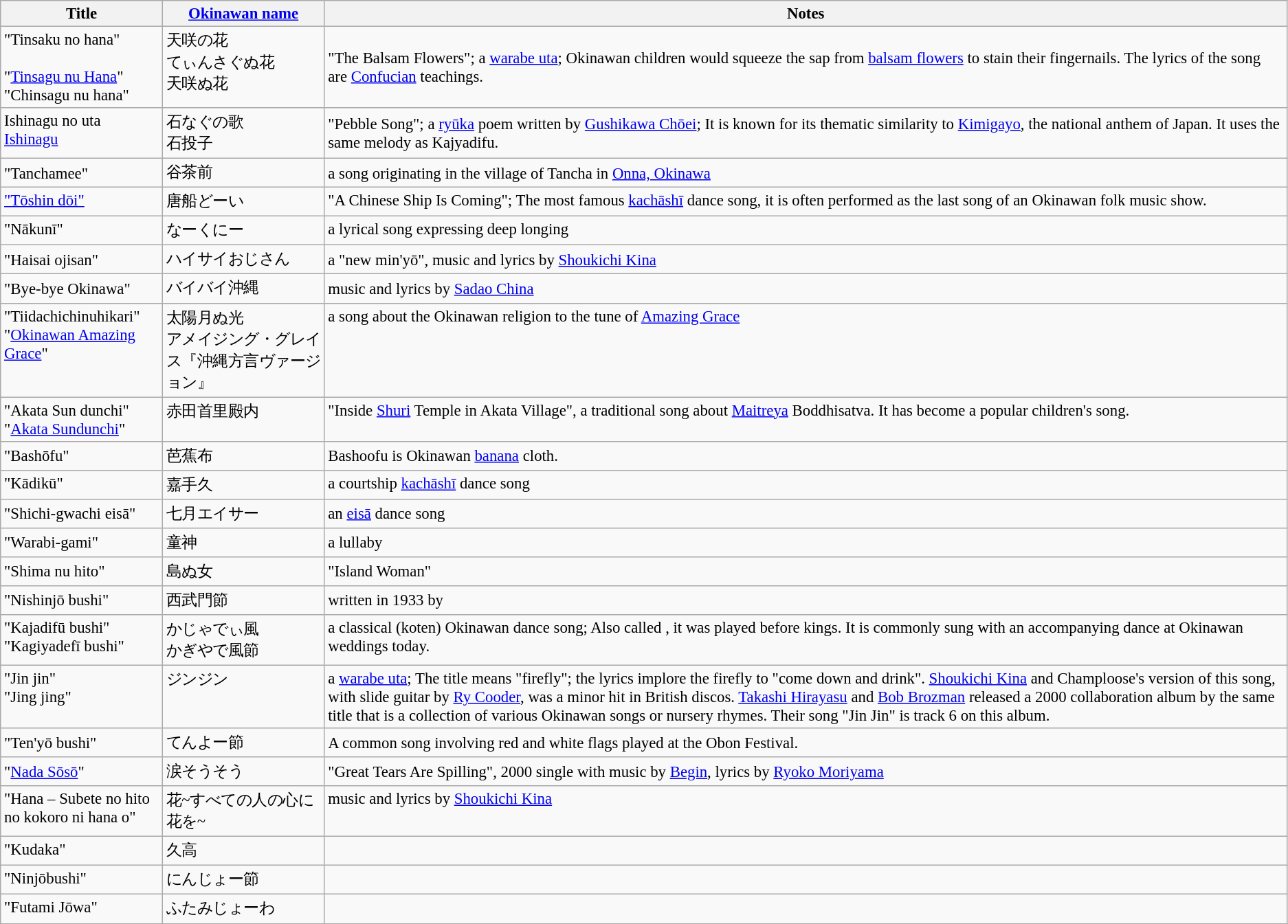<table class="wikitable" style="font-size: 95%">
<tr align="center">
<th width="150">Title</th>
<th width="150"><a href='#'>Okinawan name</a></th>
<th>Notes</th>
</tr>
<tr>
<td valign=top>"Tinsaku no hana" <br> <br> "<a href='#'>Tinsagu nu Hana</a>" <br> "Chinsagu nu hana"</td>
<td valign=top>天咲の花 <br> てぃんさぐぬ花 <br> 天咲ぬ花</td>
<td>"The Balsam Flowers"; a <a href='#'>warabe uta</a>; Okinawan children would squeeze the sap from <a href='#'>balsam flowers</a> to stain their fingernails. The lyrics of the song are <a href='#'>Confucian</a> teachings.</td>
</tr>
<tr>
<td valign=top>Ishinagu no uta<br> <a href='#'>Ishinagu</a></td>
<td valign=top>石なぐの歌 <br> 石投子</td>
<td>"Pebble Song"; a <a href='#'>ryūka</a> poem written by <a href='#'>Gushikawa Chōei</a>; It is known for its thematic similarity to <a href='#'>Kimigayo</a>, the national anthem of Japan. It uses the same melody as Kajyadifu.</td>
</tr>
<tr>
<td>"Tanchamee"</td>
<td>谷茶前</td>
<td>a song originating in the village of Tancha in <a href='#'>Onna, Okinawa</a></td>
</tr>
<tr valign=top>
<td><a href='#'>"Tōshin dōi"</a></td>
<td>唐船どーい</td>
<td>"A Chinese Ship Is Coming"; The most famous <a href='#'>kachāshī</a> dance song, it is often performed as the last song of an Okinawan folk music show.</td>
</tr>
<tr valign=top>
<td>"Nākunī"</td>
<td>なーくにー</td>
<td>a lyrical song expressing deep longing</td>
</tr>
<tr>
<td>"Haisai ojisan"</td>
<td>ハイサイおじさん</td>
<td>a "new min'yō", music and lyrics by <a href='#'>Shoukichi Kina</a></td>
</tr>
<tr>
<td>"Bye-bye Okinawa"</td>
<td>バイバイ沖縄</td>
<td>music and lyrics by <a href='#'>Sadao China</a></td>
</tr>
<tr valign=top>
<td>"Tiidachichinuhikari"<br>"<a href='#'>Okinawan Amazing Grace</a>"</td>
<td>太陽月ぬ光<br>アメイジング・グレイス『沖縄方言ヴァージョン』</td>
<td>a song about the Okinawan religion to the tune of <a href='#'>Amazing Grace</a></td>
</tr>
<tr valign=top>
<td>"Akata Sun dunchi" <br> "<a href='#'>Akata Sundunchi</a>"</td>
<td>赤田首里殿内</td>
<td>"Inside <a href='#'>Shuri</a> Temple in Akata Village", a traditional song about <a href='#'>Maitreya</a> Boddhisatva. It has become a popular children's song.</td>
</tr>
<tr>
<td>"Bashōfu"</td>
<td>芭蕉布</td>
<td>Bashoofu is Okinawan <a href='#'>banana</a> cloth.</td>
</tr>
<tr valign=top>
<td>"Kādikū"</td>
<td>嘉手久</td>
<td>a courtship <a href='#'>kachāshī</a> dance song</td>
</tr>
<tr>
<td>"Shichi-gwachi eisā"</td>
<td>七月エイサー</td>
<td>an <a href='#'>eisā</a> dance song</td>
</tr>
<tr>
<td>"Warabi-gami"</td>
<td>童神</td>
<td>a lullaby</td>
</tr>
<tr>
<td>"Shima nu hito"</td>
<td>島ぬ女</td>
<td>"Island Woman"</td>
</tr>
<tr>
<td>"Nishinjō bushi"</td>
<td>西武門節</td>
<td>written in 1933 by </td>
</tr>
<tr valign=top>
<td>"Kajadifū bushi" <br> "Kagiyadefī bushi"</td>
<td>かじゃでぃ風 <br> かぎやで風節</td>
<td>a classical (koten) Okinawan dance song; Also called , it was played before kings. It is commonly sung with an accompanying dance at Okinawan weddings today.</td>
</tr>
<tr valign=top>
<td>"Jin jin" <br> "Jing jing"</td>
<td>ジンジン</td>
<td>a <a href='#'>warabe uta</a>; The title means "firefly"; the lyrics implore the firefly to "come down and drink". <a href='#'>Shoukichi Kina</a> and Champloose's version of this song, with slide guitar by <a href='#'>Ry Cooder</a>, was a minor hit in British discos. <a href='#'>Takashi Hirayasu</a> and <a href='#'>Bob Brozman</a> released a 2000 collaboration album by the same title that is a collection of various Okinawan songs or nursery rhymes. Their song "Jin Jin" is track 6 on this album.</td>
</tr>
<tr>
<td>"Ten'yō bushi"</td>
<td>てんよー節</td>
<td>A common song involving red and white flags played at the Obon Festival.</td>
</tr>
<tr>
<td>"<a href='#'>Nada Sōsō</a>"</td>
<td>涙そうそう</td>
<td>"Great Tears Are Spilling", 2000 single with music by <a href='#'>Begin</a>, lyrics by <a href='#'>Ryoko Moriyama</a></td>
</tr>
<tr valign=top>
<td>"Hana – Subete no hito no kokoro ni hana o"</td>
<td>花~すべての人の心に花を~</td>
<td>music and lyrics by <a href='#'>Shoukichi Kina</a></td>
</tr>
<tr valign=top>
<td>"Kudaka"</td>
<td>久高</td>
<td></td>
</tr>
<tr valign=top>
<td>"Ninjōbushi"</td>
<td>にんじょー節</td>
<td></td>
</tr>
<tr valign=top>
<td>"Futami Jōwa"</td>
<td>ふたみじょーわ</td>
<td></td>
</tr>
</table>
